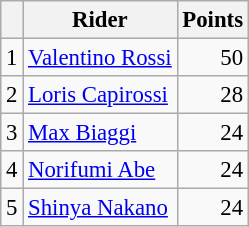<table class="wikitable" style="font-size: 95%;">
<tr>
<th></th>
<th>Rider</th>
<th>Points</th>
</tr>
<tr>
<td align=center>1</td>
<td> <a href='#'>Valentino Rossi</a></td>
<td align=right>50</td>
</tr>
<tr>
<td align=center>2</td>
<td> <a href='#'>Loris Capirossi</a></td>
<td align=right>28</td>
</tr>
<tr>
<td align=center>3</td>
<td> <a href='#'>Max Biaggi</a></td>
<td align=right>24</td>
</tr>
<tr>
<td align=center>4</td>
<td> <a href='#'>Norifumi Abe</a></td>
<td align=right>24</td>
</tr>
<tr>
<td align=center>5</td>
<td> <a href='#'>Shinya Nakano</a></td>
<td align=right>24</td>
</tr>
</table>
